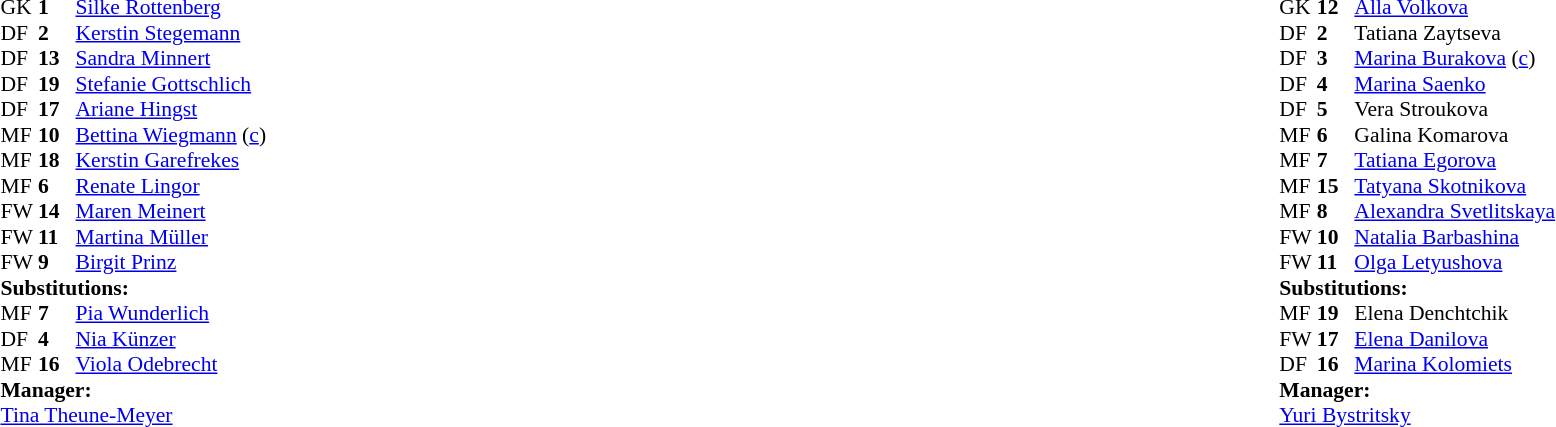<table width="100%">
<tr>
<td valign="top" width="50%"><br><table style="font-size: 90%" cellspacing="0" cellpadding="0">
<tr>
<th width="25"></th>
<th width="25"></th>
</tr>
<tr>
<td>GK</td>
<td><strong>1</strong></td>
<td><a href='#'>Silke Rottenberg</a></td>
</tr>
<tr>
<td>DF</td>
<td><strong>2</strong></td>
<td><a href='#'>Kerstin Stegemann</a></td>
</tr>
<tr>
<td>DF</td>
<td><strong>13</strong></td>
<td><a href='#'>Sandra Minnert</a></td>
</tr>
<tr>
<td>DF</td>
<td><strong>19</strong></td>
<td><a href='#'>Stefanie Gottschlich</a></td>
</tr>
<tr>
<td>DF</td>
<td><strong>17</strong></td>
<td><a href='#'>Ariane Hingst</a></td>
</tr>
<tr>
<td>MF</td>
<td><strong>10</strong></td>
<td><a href='#'>Bettina Wiegmann</a> (<a href='#'>c</a>)</td>
<td></td>
<td></td>
</tr>
<tr>
<td>MF</td>
<td><strong>18</strong></td>
<td><a href='#'>Kerstin Garefrekes</a></td>
</tr>
<tr>
<td>MF</td>
<td><strong>6</strong></td>
<td><a href='#'>Renate Lingor</a></td>
<td></td>
<td></td>
</tr>
<tr>
<td>FW</td>
<td><strong>14</strong></td>
<td><a href='#'>Maren Meinert</a></td>
</tr>
<tr>
<td>FW</td>
<td><strong>11</strong></td>
<td><a href='#'>Martina Müller</a></td>
<td></td>
<td></td>
</tr>
<tr>
<td>FW</td>
<td><strong>9</strong></td>
<td><a href='#'>Birgit Prinz</a></td>
</tr>
<tr>
<td colspan=3><strong>Substitutions:</strong></td>
</tr>
<tr>
<td>MF</td>
<td><strong>7</strong></td>
<td><a href='#'>Pia Wunderlich</a></td>
<td></td>
<td></td>
</tr>
<tr>
<td>DF</td>
<td><strong>4</strong></td>
<td><a href='#'>Nia Künzer</a></td>
<td></td>
<td></td>
</tr>
<tr>
<td>MF</td>
<td><strong>16</strong></td>
<td><a href='#'>Viola Odebrecht</a></td>
<td></td>
<td></td>
</tr>
<tr>
<td colspan=3><strong>Manager:</strong></td>
</tr>
<tr>
<td colspan=4><a href='#'>Tina Theune-Meyer</a></td>
</tr>
</table>
</td>
<td valign="top" width="50%"><br><table style="font-size: 90%" cellspacing="0" cellpadding="0" align="center">
<tr>
<th width=25></th>
<th width=25></th>
</tr>
<tr>
<td>GK</td>
<td><strong>12</strong></td>
<td><a href='#'>Alla Volkova</a></td>
</tr>
<tr>
<td>DF</td>
<td><strong>2</strong></td>
<td>Tatiana Zaytseva</td>
</tr>
<tr>
<td>DF</td>
<td><strong>3</strong></td>
<td><a href='#'>Marina Burakova</a> (<a href='#'>c</a>)</td>
</tr>
<tr>
<td>DF</td>
<td><strong>4</strong></td>
<td><a href='#'>Marina Saenko</a></td>
</tr>
<tr>
<td>DF</td>
<td><strong>5</strong></td>
<td>Vera Stroukova</td>
</tr>
<tr>
<td>MF</td>
<td><strong>6</strong></td>
<td>Galina Komarova</td>
</tr>
<tr>
<td>MF</td>
<td><strong>7</strong></td>
<td><a href='#'>Tatiana Egorova</a></td>
<td></td>
<td></td>
</tr>
<tr>
<td>MF</td>
<td><strong>15</strong></td>
<td><a href='#'>Tatyana Skotnikova</a></td>
</tr>
<tr>
<td>MF</td>
<td><strong>8</strong></td>
<td><a href='#'>Alexandra Svetlitskaya</a></td>
<td></td>
<td></td>
</tr>
<tr>
<td>FW</td>
<td><strong>10</strong></td>
<td><a href='#'>Natalia Barbashina</a></td>
</tr>
<tr>
<td>FW</td>
<td><strong>11</strong></td>
<td><a href='#'>Olga Letyushova</a></td>
<td></td>
<td></td>
</tr>
<tr>
<td colspan=3><strong>Substitutions:</strong></td>
</tr>
<tr>
<td>MF</td>
<td><strong>19</strong></td>
<td>Elena Denchtchik</td>
<td></td>
<td></td>
</tr>
<tr>
<td>FW</td>
<td><strong>17</strong></td>
<td><a href='#'>Elena Danilova</a></td>
<td></td>
<td></td>
</tr>
<tr>
<td>DF</td>
<td><strong>16</strong></td>
<td><a href='#'>Marina Kolomiets</a></td>
<td></td>
<td></td>
</tr>
<tr>
<td colspan=3><strong>Manager:</strong></td>
</tr>
<tr>
<td colspan=4><a href='#'>Yuri Bystritsky</a></td>
</tr>
</table>
</td>
</tr>
</table>
